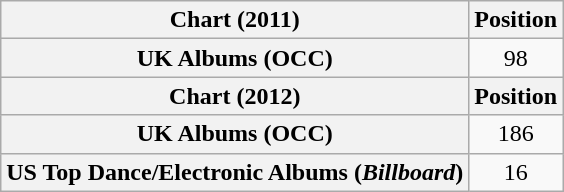<table class="wikitable plainrowheaders">
<tr>
<th scope="col">Chart (2011)</th>
<th scope="col">Position</th>
</tr>
<tr>
<th scope="row">UK Albums (OCC)</th>
<td align=center>98</td>
</tr>
<tr>
<th scope="col">Chart (2012)</th>
<th scope="col">Position</th>
</tr>
<tr>
<th scope="row">UK Albums (OCC)</th>
<td align=center>186</td>
</tr>
<tr>
<th scope="row">US Top Dance/Electronic Albums (<em>Billboard</em>)</th>
<td align=center>16</td>
</tr>
</table>
